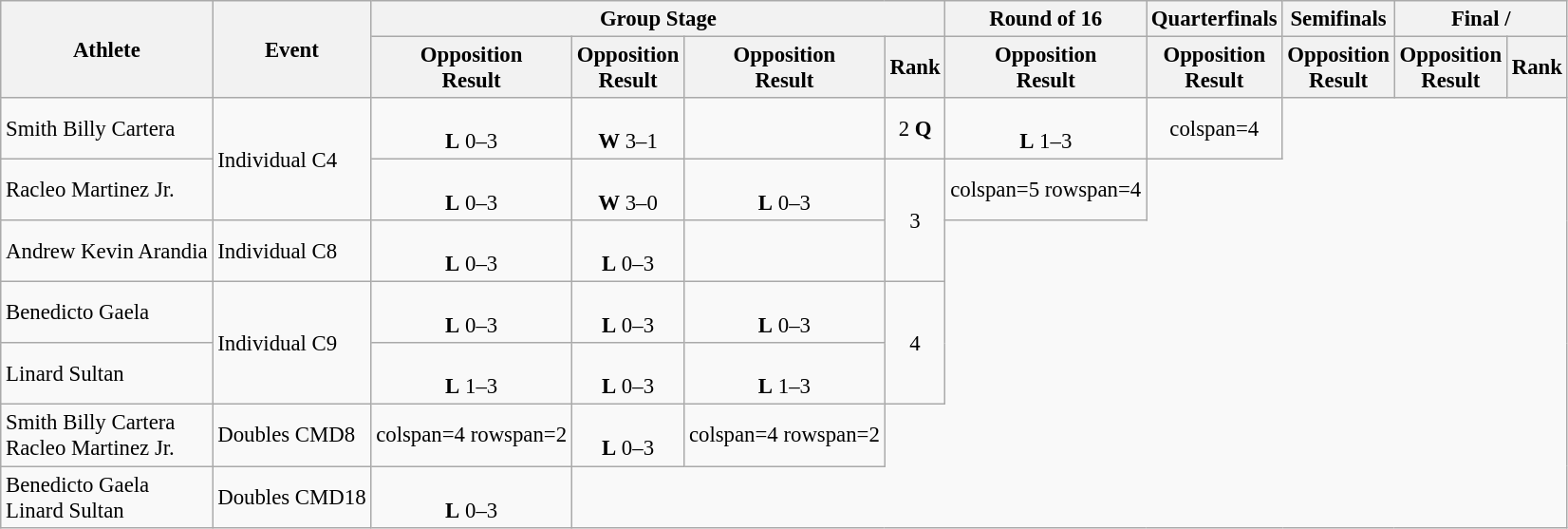<table class=wikitable style="font-size:95%">
<tr>
<th rowspan=2>Athlete</th>
<th rowspan=2>Event</th>
<th colspan=4>Group Stage</th>
<th>Round of 16</th>
<th>Quarterfinals</th>
<th>Semifinals</th>
<th colspan=2>Final / </th>
</tr>
<tr>
<th>Opposition<br>Result</th>
<th>Opposition<br>Result</th>
<th>Opposition<br>Result</th>
<th>Rank</th>
<th>Opposition<br>Result</th>
<th>Opposition<br>Result</th>
<th>Opposition<br>Result</th>
<th>Opposition<br>Result</th>
<th>Rank</th>
</tr>
<tr align=center>
<td align=left>Smith Billy Cartera</td>
<td align=left rowspan=2>Individual C4</td>
<td><br><strong>L</strong> 0–3</td>
<td><br><strong>W</strong> 3–1</td>
<td></td>
<td>2 <strong>Q</strong></td>
<td><br><strong>L</strong> 1–3</td>
<td>colspan=4 </td>
</tr>
<tr align=center>
<td align=left>Racleo Martinez Jr.</td>
<td><br><strong>L</strong> 0–3</td>
<td><br><strong>W</strong> 3–0</td>
<td><br><strong>L</strong> 0–3</td>
<td rowspan=2>3</td>
<td>colspan=5 rowspan=4 </td>
</tr>
<tr align=center>
<td align=left>Andrew Kevin Arandia</td>
<td align=left>Individual C8</td>
<td><br><strong>L</strong> 0–3</td>
<td><br><strong>L</strong> 0–3</td>
<td></td>
</tr>
<tr align=center>
<td align=left>Benedicto Gaela</td>
<td align=left rowspan=2>Individual C9</td>
<td><br><strong>L</strong> 0–3</td>
<td><br><strong>L</strong> 0–3</td>
<td><br><strong>L</strong> 0–3</td>
<td rowspan=2>4</td>
</tr>
<tr align=center>
<td align=left>Linard Sultan</td>
<td><br><strong>L</strong> 1–3</td>
<td><br><strong>L</strong> 0–3</td>
<td><br><strong>L</strong> 1–3</td>
</tr>
<tr align=center>
<td align=left>Smith Billy Cartera<br>Racleo Martinez Jr.</td>
<td align=left>Doubles CMD8</td>
<td>colspan=4 rowspan=2 </td>
<td><br><strong>L</strong> 0–3</td>
<td>colspan=4 rowspan=2 </td>
</tr>
<tr align=center>
<td align=left>Benedicto Gaela<br>Linard Sultan</td>
<td align=left>Doubles CMD18</td>
<td><br><strong>L</strong> 0–3</td>
</tr>
</table>
